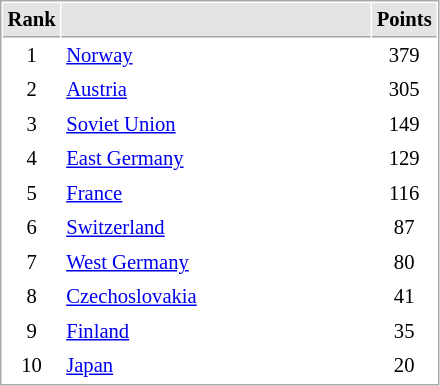<table cellspacing="1" cellpadding="3" style="border:1px solid #AAAAAA;font-size:86%">
<tr bgcolor="#E4E4E4">
<th style="border-bottom:1px solid #AAAAAA" width=10>Rank</th>
<th style="border-bottom:1px solid #AAAAAA" width=200></th>
<th style="border-bottom:1px solid #AAAAAA" width=20>Points</th>
</tr>
<tr align="center">
<td>1</td>
<td align="left"> <a href='#'>Norway</a></td>
<td>379</td>
</tr>
<tr align="center">
<td>2</td>
<td align="left"> <a href='#'>Austria</a></td>
<td>305</td>
</tr>
<tr align="center">
<td>3</td>
<td align="left"> <a href='#'>Soviet Union</a></td>
<td>149</td>
</tr>
<tr align="center">
<td>4</td>
<td align="left"> <a href='#'>East Germany</a></td>
<td>129</td>
</tr>
<tr align="center">
<td>5</td>
<td align="left"> <a href='#'>France</a></td>
<td>116</td>
</tr>
<tr align="center">
<td>6</td>
<td align="left"> <a href='#'>Switzerland</a></td>
<td>87</td>
</tr>
<tr align="center">
<td>7</td>
<td align="left"> <a href='#'>West Germany</a></td>
<td>80</td>
</tr>
<tr align="center">
<td>8</td>
<td align="left"> <a href='#'>Czechoslovakia</a></td>
<td>41</td>
</tr>
<tr align="center">
<td>9</td>
<td align="left"> <a href='#'>Finland</a></td>
<td>35</td>
</tr>
<tr align="center">
<td>10</td>
<td align="left"> <a href='#'>Japan</a></td>
<td>20</td>
</tr>
</table>
